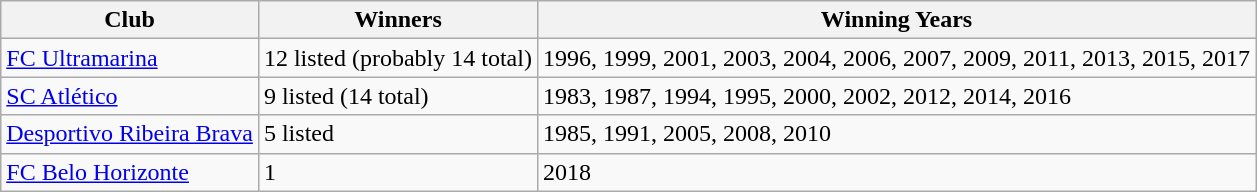<table class="wikitable">
<tr>
<th>Club</th>
<th>Winners</th>
<th>Winning Years</th>
</tr>
<tr>
<td><a href='#'>FC Ultramarina</a></td>
<td>12 listed (probably 14 total)</td>
<td>1996, 1999, 2001, 2003, 2004, 2006, 2007, 2009, 2011, 2013, 2015, 2017</td>
</tr>
<tr>
<td><a href='#'>SC Atlético</a></td>
<td>9 listed (14 total)</td>
<td>1983, 1987, 1994, 1995, 2000, 2002, 2012, 2014, 2016</td>
</tr>
<tr>
<td><a href='#'>Desportivo Ribeira Brava</a></td>
<td>5 listed</td>
<td>1985, 1991, 2005, 2008, 2010</td>
</tr>
<tr>
<td><a href='#'>FC Belo Horizonte</a></td>
<td>1</td>
<td>2018</td>
</tr>
</table>
